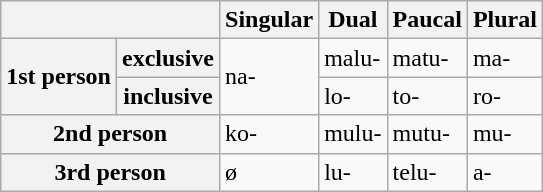<table class="wikitable">
<tr>
<th colspan="2"></th>
<th>Singular</th>
<th>Dual</th>
<th>Paucal</th>
<th>Plural</th>
</tr>
<tr>
<th rowspan="2">1st person</th>
<th>exclusive</th>
<td rowspan="2">na-</td>
<td>malu-</td>
<td>matu-</td>
<td>ma-</td>
</tr>
<tr>
<th>inclusive</th>
<td>lo-</td>
<td>to-</td>
<td>ro-</td>
</tr>
<tr>
<th colspan="2">2nd person</th>
<td>ko-</td>
<td>mulu-</td>
<td>mutu-</td>
<td>mu-</td>
</tr>
<tr>
<th colspan="2">3rd person</th>
<td>ø</td>
<td>lu-</td>
<td>telu-</td>
<td>a-</td>
</tr>
</table>
